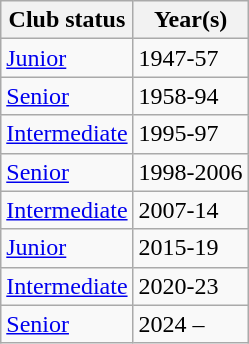<table class="wikitable alternance">
<tr>
<th>Club status</th>
<th>Year(s)</th>
</tr>
<tr>
<td><a href='#'>Junior</a></td>
<td>1947-57</td>
</tr>
<tr>
<td><a href='#'>Senior</a></td>
<td>1958-94</td>
</tr>
<tr>
<td><a href='#'>Intermediate</a></td>
<td>1995-97</td>
</tr>
<tr>
<td><a href='#'>Senior</a></td>
<td>1998-2006</td>
</tr>
<tr>
<td><a href='#'>Intermediate</a></td>
<td>2007-14</td>
</tr>
<tr>
<td><a href='#'>Junior</a></td>
<td>2015-19</td>
</tr>
<tr>
<td><a href='#'>Intermediate</a></td>
<td>2020-23</td>
</tr>
<tr>
<td><a href='#'>Senior</a></td>
<td>2024 –</td>
</tr>
</table>
